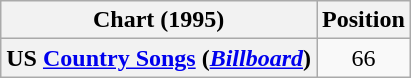<table class="wikitable plainrowheaders">
<tr>
<th scope="col">Chart (1995)</th>
<th scope="col">Position</th>
</tr>
<tr>
<th scope="row">US <a href='#'>Country Songs</a> (<em><a href='#'>Billboard</a></em>)</th>
<td align="center">66</td>
</tr>
</table>
